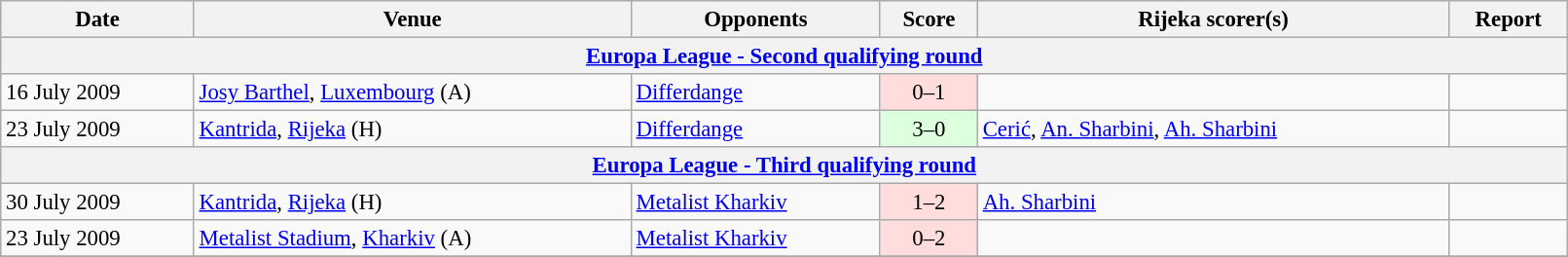<table class="wikitable" width=85%; style="font-size:95%;">
<tr>
<th>Date</th>
<th>Venue</th>
<th>Opponents</th>
<th>Score</th>
<th>Rijeka scorer(s)</th>
<th>Report</th>
</tr>
<tr>
<th colspan=7><a href='#'>Europa League - Second qualifying round</a></th>
</tr>
<tr>
<td>16 July 2009</td>
<td><a href='#'>Josy Barthel</a>, <a href='#'>Luxembourg</a> (A)</td>
<td> <a href='#'>Differdange</a></td>
<td align=center bgcolor=ffdddd>0–1</td>
<td></td>
<td></td>
</tr>
<tr>
<td>23 July 2009</td>
<td><a href='#'>Kantrida</a>, <a href='#'>Rijeka</a> (H)</td>
<td> <a href='#'>Differdange</a></td>
<td align=center bgcolor=ddffdd>3–0</td>
<td><a href='#'>Cerić</a>, <a href='#'>An. Sharbini</a>, <a href='#'>Ah. Sharbini</a></td>
<td></td>
</tr>
<tr>
<th colspan=7><a href='#'>Europa League - Third qualifying round</a></th>
</tr>
<tr>
<td>30 July 2009</td>
<td><a href='#'>Kantrida</a>, <a href='#'>Rijeka</a> (H)</td>
<td> <a href='#'>Metalist Kharkiv</a></td>
<td align=center bgcolor=ffdddd>1–2</td>
<td><a href='#'>Ah. Sharbini</a></td>
<td></td>
</tr>
<tr>
<td>23 July 2009</td>
<td><a href='#'>Metalist Stadium</a>, <a href='#'>Kharkiv</a> (A)</td>
<td> <a href='#'>Metalist Kharkiv</a></td>
<td align=center bgcolor=ffdddd>0–2</td>
<td></td>
<td></td>
</tr>
<tr>
</tr>
</table>
